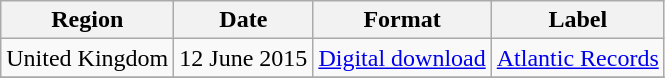<table class=wikitable>
<tr>
<th>Region</th>
<th>Date</th>
<th>Format</th>
<th>Label</th>
</tr>
<tr>
<td>United Kingdom</td>
<td>12 June 2015</td>
<td><a href='#'>Digital download</a></td>
<td><a href='#'>Atlantic Records</a></td>
</tr>
<tr>
</tr>
</table>
